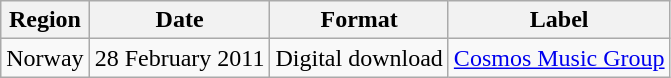<table class=wikitable>
<tr>
<th>Region</th>
<th>Date</th>
<th>Format</th>
<th>Label</th>
</tr>
<tr>
<td>Norway</td>
<td>28 February 2011</td>
<td>Digital download</td>
<td><a href='#'>Cosmos Music Group</a></td>
</tr>
</table>
